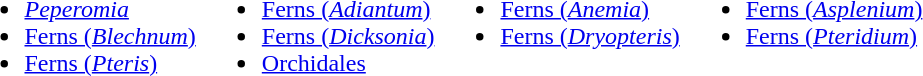<table>
<tr valign=top>
<td><br><ul><li><em><a href='#'>Peperomia</a></em></li><li><a href='#'>Ferns (<em>Blechnum</em>)</a></li><li><a href='#'>Ferns (<em>Pteris</em>)</a></li></ul></td>
<td><br><ul><li><a href='#'>Ferns (<em>Adiantum</em>)</a></li><li><a href='#'>Ferns (<em>Dicksonia</em>)</a></li><li><a href='#'>Orchidales</a></li></ul></td>
<td><br><ul><li><a href='#'>Ferns (<em>Anemia</em>)</a></li><li><a href='#'>Ferns (<em>Dryopteris</em>)</a></li></ul></td>
<td><br><ul><li><a href='#'>Ferns (<em>Asplenium</em>)</a></li><li><a href='#'>Ferns (<em>Pteridium</em>)</a></li></ul></td>
</tr>
</table>
